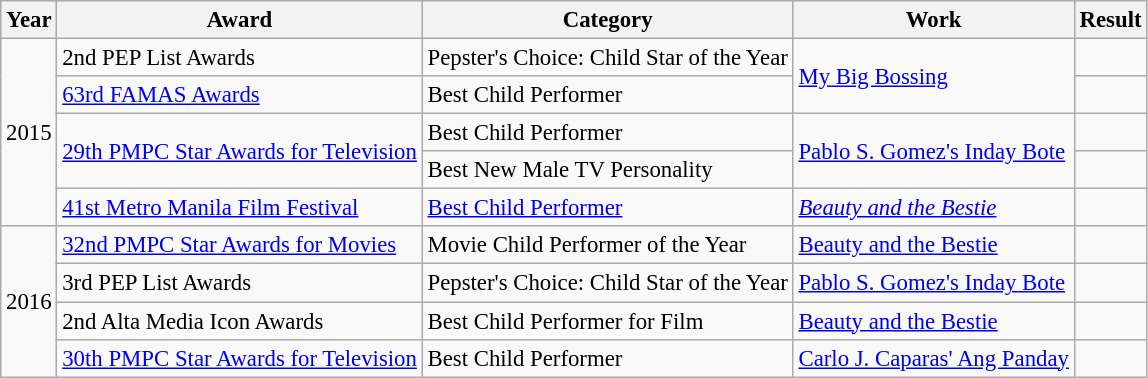<table class="wikitable" style="font-size: 95%;">
<tr>
<th>Year</th>
<th>Award</th>
<th>Category</th>
<th>Work</th>
<th>Result</th>
</tr>
<tr>
<td rowspan="5">2015</td>
<td>2nd PEP List Awards</td>
<td>Pepster's Choice: Child Star of the Year</td>
<td rowspan="2"><a href='#'>My Big Bossing</a></td>
<td></td>
</tr>
<tr>
<td><a href='#'>63rd FAMAS Awards</a></td>
<td>Best Child Performer</td>
<td></td>
</tr>
<tr>
<td rowspan="2"><a href='#'>29th PMPC Star Awards for Television</a></td>
<td>Best Child Performer</td>
<td rowspan="2"><a href='#'>Pablo S. Gomez's Inday Bote</a></td>
<td></td>
</tr>
<tr>
<td>Best New Male TV Personality</td>
<td></td>
</tr>
<tr>
<td><a href='#'>41st Metro Manila Film Festival</a></td>
<td><a href='#'>Best Child Performer</a></td>
<td><em><a href='#'>Beauty and the Bestie</a></em></td>
<td></td>
</tr>
<tr>
<td rowspan="4">2016</td>
<td><a href='#'>32nd PMPC Star Awards for Movies</a></td>
<td>Movie Child Performer of the Year</td>
<td><a href='#'>Beauty and the Bestie</a></td>
<td></td>
</tr>
<tr>
<td>3rd PEP List Awards</td>
<td>Pepster's Choice: Child Star of the Year</td>
<td><a href='#'>Pablo S. Gomez's Inday Bote</a></td>
<td></td>
</tr>
<tr>
<td>2nd Alta Media Icon Awards</td>
<td>Best Child Performer for Film</td>
<td><a href='#'>Beauty and the Bestie</a></td>
<td></td>
</tr>
<tr>
<td><a href='#'>30th PMPC Star Awards for Television</a></td>
<td>Best Child Performer</td>
<td><a href='#'>Carlo J. Caparas' Ang Panday</a></td>
<td></td>
</tr>
</table>
